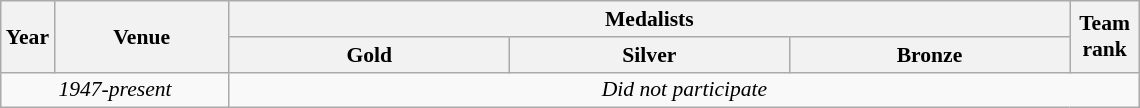<table class="wikitable" style="text-align:left; font-size:90%">
<tr>
<th rowspan=2>Year</th>
<th width=110 rowspan=2>Venue</th>
<th colspan=3>Medalists</th>
<th width=40 rowspan=2>Team rank</th>
</tr>
<tr>
<th width=180 align="center">Gold</th>
<th width=180 align="center">Silver</th>
<th width=180 align="center">Bronze</th>
</tr>
<tr>
<td align="center" colspan=2><em>1947-present</em></td>
<td align="center" colspan=4><em>Did not participate</em></td>
</tr>
</table>
